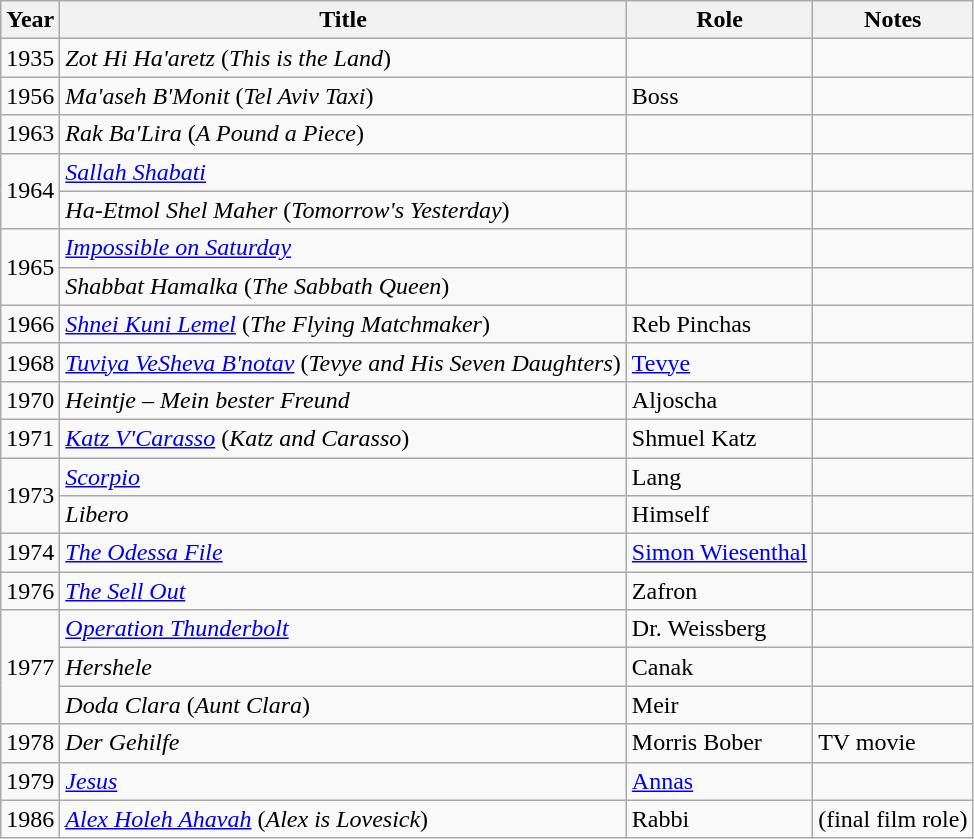<table class="wikitable sortable">
<tr>
<th>Year</th>
<th>Title</th>
<th>Role</th>
<th>Notes</th>
</tr>
<tr>
<td>1935</td>
<td><em>Zot Hi Ha'aretz</em> (<em>This is the Land</em>)</td>
<td></td>
<td></td>
</tr>
<tr>
<td>1956</td>
<td><em>Ma'aseh B'Monit</em> (<em>Tel Aviv Taxi</em>)</td>
<td>Boss</td>
<td></td>
</tr>
<tr>
<td>1963</td>
<td><em>Rak Ba'Lira</em> (<em>A Pound a Piece</em>)</td>
<td></td>
<td></td>
</tr>
<tr>
<td rowspan="2">1964</td>
<td><em><a href='#'>Sallah Shabati</a></em></td>
<td></td>
<td></td>
</tr>
<tr>
<td><em>Ha-Etmol Shel Maher</em> (<em>Tomorrow's Yesterday</em>)</td>
<td></td>
<td></td>
</tr>
<tr>
<td rowspan="2">1965</td>
<td><em><a href='#'>Impossible on Saturday</a></em></td>
<td></td>
<td></td>
</tr>
<tr>
<td><em>Shabbat Hamalka</em> (<em>The Sabbath Queen</em>)</td>
<td></td>
<td></td>
</tr>
<tr>
<td>1966</td>
<td><em><a href='#'>Shnei Kuni Lemel</a></em> (<em>The Flying Matchmaker</em>)</td>
<td>Reb Pinchas</td>
<td></td>
</tr>
<tr>
<td>1968</td>
<td><em><a href='#'>Tuviya VeSheva B'notav</a></em> (<em>Tevye and His Seven Daughters</em>)</td>
<td><a href='#'>Tevye</a></td>
<td></td>
</tr>
<tr>
<td>1970</td>
<td><em>Heintje – Mein bester Freund</em></td>
<td>Aljoscha</td>
<td></td>
</tr>
<tr>
<td>1971</td>
<td><em><a href='#'>Katz V'Carasso</a></em> (<em>Katz and Carasso</em>)</td>
<td>Shmuel Katz</td>
<td></td>
</tr>
<tr>
<td rowspan="2">1973</td>
<td><em><a href='#'>Scorpio</a></em></td>
<td>Lang</td>
<td></td>
</tr>
<tr>
<td><em>Libero</em></td>
<td>Himself</td>
<td></td>
</tr>
<tr>
<td>1974</td>
<td><em><a href='#'>The Odessa File</a></em></td>
<td><a href='#'>Simon Wiesenthal</a></td>
<td></td>
</tr>
<tr>
<td>1976</td>
<td><em><a href='#'>The Sell Out</a></em></td>
<td>Zafron</td>
<td></td>
</tr>
<tr>
<td rowspan="3">1977</td>
<td><em><a href='#'>Operation Thunderbolt</a></em></td>
<td>Dr. Weissberg</td>
<td></td>
</tr>
<tr>
<td><em>Hershele</em></td>
<td>Canak</td>
<td></td>
</tr>
<tr>
<td><em>Doda Clara</em> (<em>Aunt Clara</em>)</td>
<td>Meir</td>
<td></td>
</tr>
<tr>
<td>1978</td>
<td><em>Der Gehilfe</em></td>
<td>Morris Bober</td>
<td>TV movie</td>
</tr>
<tr>
<td>1979</td>
<td><em><a href='#'>Jesus</a></em></td>
<td><a href='#'>Annas</a></td>
<td></td>
</tr>
<tr>
<td>1986</td>
<td><em><a href='#'>Alex Holeh Ahavah</a></em> (<em>Alex is Lovesick</em>)</td>
<td>Rabbi</td>
<td>(final film role)</td>
</tr>
</table>
